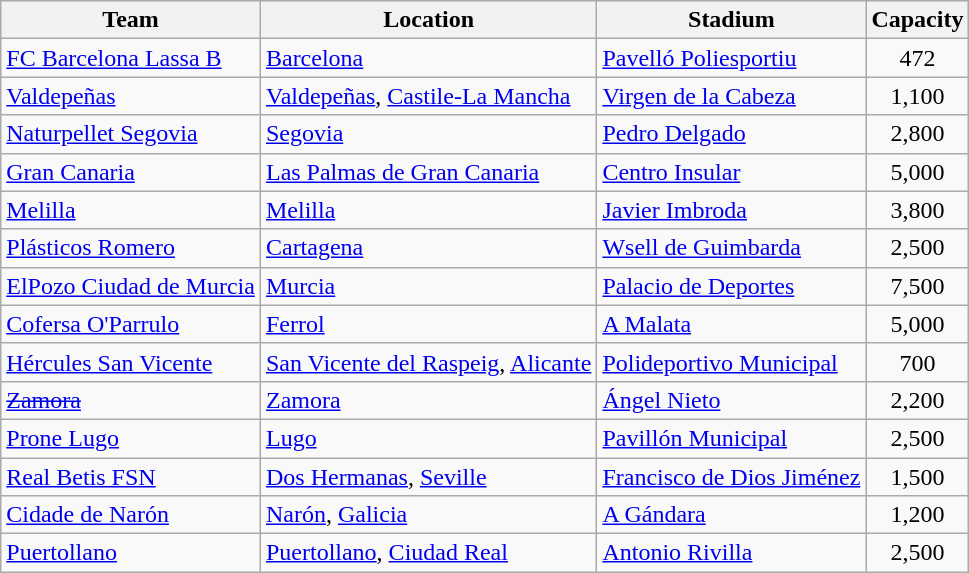<table class="wikitable sortable">
<tr>
<th>Team</th>
<th>Location</th>
<th>Stadium</th>
<th>Capacity</th>
</tr>
<tr>
<td><a href='#'>FC Barcelona Lassa B</a></td>
<td><a href='#'>Barcelona</a></td>
<td><a href='#'>Pavelló Poliesportiu</a></td>
<td align="center">472</td>
</tr>
<tr>
<td><a href='#'>Valdepeñas</a></td>
<td><a href='#'>Valdepeñas</a>, <a href='#'>Castile-La Mancha</a></td>
<td><a href='#'>Virgen de la Cabeza</a></td>
<td align="center">1,100</td>
</tr>
<tr>
<td><a href='#'>Naturpellet Segovia</a></td>
<td><a href='#'>Segovia</a></td>
<td><a href='#'>Pedro Delgado</a></td>
<td align="center">2,800</td>
</tr>
<tr>
<td><a href='#'>Gran Canaria</a></td>
<td><a href='#'>Las Palmas de Gran Canaria</a></td>
<td><a href='#'>Centro Insular</a></td>
<td align="center">5,000</td>
</tr>
<tr>
<td><a href='#'>Melilla</a></td>
<td><a href='#'>Melilla</a></td>
<td><a href='#'>Javier Imbroda</a></td>
<td align="center">3,800</td>
</tr>
<tr>
<td><a href='#'>Plásticos Romero</a></td>
<td><a href='#'>Cartagena</a></td>
<td><a href='#'>Wsell de Guimbarda</a></td>
<td align="center">2,500</td>
</tr>
<tr>
<td><a href='#'>ElPozo Ciudad de Murcia</a></td>
<td><a href='#'>Murcia</a></td>
<td><a href='#'>Palacio de Deportes</a></td>
<td align="center">7,500</td>
</tr>
<tr>
<td><a href='#'>Cofersa O'Parrulo</a></td>
<td><a href='#'>Ferrol</a></td>
<td><a href='#'>A Malata</a></td>
<td align="center">5,000</td>
</tr>
<tr>
<td><a href='#'>Hércules San Vicente</a></td>
<td><a href='#'>San Vicente del Raspeig</a>, <a href='#'>Alicante</a></td>
<td><a href='#'>Polideportivo Municipal</a></td>
<td align="center">700</td>
</tr>
<tr>
<td><a href='#'><s>Zamora</s></a></td>
<td><a href='#'>Zamora</a></td>
<td><a href='#'>Ángel Nieto</a></td>
<td align="center">2,200</td>
</tr>
<tr>
<td><a href='#'>Prone Lugo</a></td>
<td><a href='#'>Lugo</a></td>
<td><a href='#'>Pavillón Municipal</a></td>
<td align="center">2,500</td>
</tr>
<tr>
<td><a href='#'>Real Betis FSN</a></td>
<td><a href='#'>Dos Hermanas</a>, <a href='#'>Seville</a></td>
<td><a href='#'>Francisco de Dios Jiménez</a></td>
<td align="center">1,500</td>
</tr>
<tr>
<td><a href='#'>Cidade de Narón</a></td>
<td><a href='#'>Narón</a>, <a href='#'>Galicia</a></td>
<td><a href='#'>A Gándara</a></td>
<td align="center">1,200</td>
</tr>
<tr>
<td><a href='#'>Puertollano</a></td>
<td><a href='#'>Puertollano</a>, <a href='#'>Ciudad Real</a></td>
<td><a href='#'>Antonio Rivilla</a></td>
<td align="center">2,500</td>
</tr>
</table>
